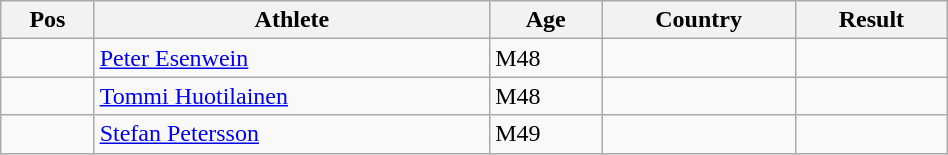<table class="wikitable"  style="text-align:center; width:50%;">
<tr>
<th>Pos</th>
<th>Athlete</th>
<th>Age</th>
<th>Country</th>
<th>Result</th>
</tr>
<tr>
<td align=center></td>
<td align=left><a href='#'>Peter Esenwein</a></td>
<td align=left>M48</td>
<td align=left></td>
<td></td>
</tr>
<tr>
<td align=center></td>
<td align=left><a href='#'>Tommi Huotilainen</a></td>
<td align=left>M48</td>
<td align=left></td>
<td></td>
</tr>
<tr>
<td align=center></td>
<td align=left><a href='#'>Stefan Petersson</a></td>
<td align=left>M49</td>
<td align=left></td>
<td></td>
</tr>
</table>
